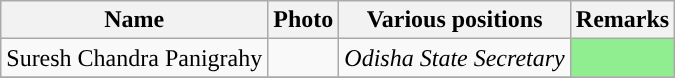<table class="wikitable sortable" style="text-align:center">
<tr>
<th Style="background-color:">Name</th>
<th Style="background-color:">Photo</th>
<th Style="background-color:">Various positions</th>
<th Style="background-color:">Remarks</th>
</tr>
<tr>
<td>Suresh Chandra Panigrahy</td>
<td></td>
<td><em>Odisha State Secretary</em></td>
<td bgcolor = LightGreen></td>
</tr>
<tr>
</tr>
</table>
